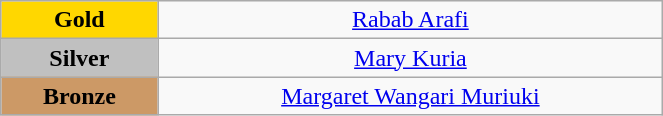<table class="wikitable" style=" text-align:center; " width="35%">
<tr>
<td bgcolor="gold"><strong>Gold</strong></td>
<td><a href='#'>Rabab Arafi</a><br>  <small><em></em></small></td>
</tr>
<tr>
<td bgcolor="silver"><strong>Silver</strong></td>
<td><a href='#'>Mary Kuria</a><br>  <small><em></em></small></td>
</tr>
<tr>
<td bgcolor="CC9966"><strong>Bronze</strong></td>
<td><a href='#'>Margaret Wangari Muriuki</a><br>  <small><em></em></small></td>
</tr>
</table>
